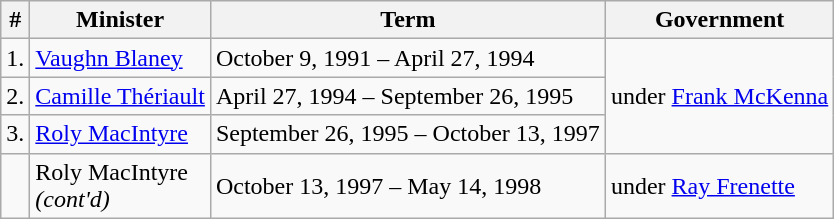<table class="wikitable">
<tr>
<th>#</th>
<th>Minister</th>
<th>Term</th>
<th>Government</th>
</tr>
<tr>
<td>1.</td>
<td><a href='#'>Vaughn Blaney</a></td>
<td>October 9, 1991 – April 27, 1994</td>
<td rowspan=3>under <a href='#'>Frank McKenna</a></td>
</tr>
<tr>
<td>2.</td>
<td><a href='#'>Camille Thériault</a></td>
<td>April 27, 1994 – September 26, 1995</td>
</tr>
<tr>
<td>3.</td>
<td><a href='#'>Roly MacIntyre</a></td>
<td>September 26, 1995 – October 13, 1997</td>
</tr>
<tr>
<td></td>
<td>Roly MacIntyre<br><em>(cont'd)</em></td>
<td>October 13, 1997 – May 14, 1998</td>
<td>under <a href='#'>Ray Frenette</a></td>
</tr>
</table>
